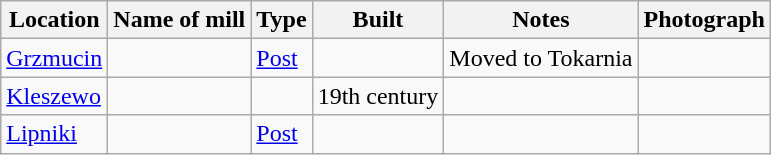<table class="wikitable">
<tr>
<th>Location</th>
<th>Name of mill</th>
<th>Type</th>
<th>Built</th>
<th>Notes</th>
<th>Photograph</th>
</tr>
<tr>
<td><a href='#'>Grzmucin</a></td>
<td></td>
<td><a href='#'>Post</a></td>
<td></td>
<td>Moved to Tokarnia</td>
<td></td>
</tr>
<tr>
<td><a href='#'>Kleszewo</a></td>
<td></td>
<td></td>
<td>19th century</td>
<td></td>
<td></td>
</tr>
<tr>
<td><a href='#'>Lipniki</a></td>
<td></td>
<td><a href='#'>Post</a></td>
<td></td>
<td></td>
<td></td>
</tr>
</table>
